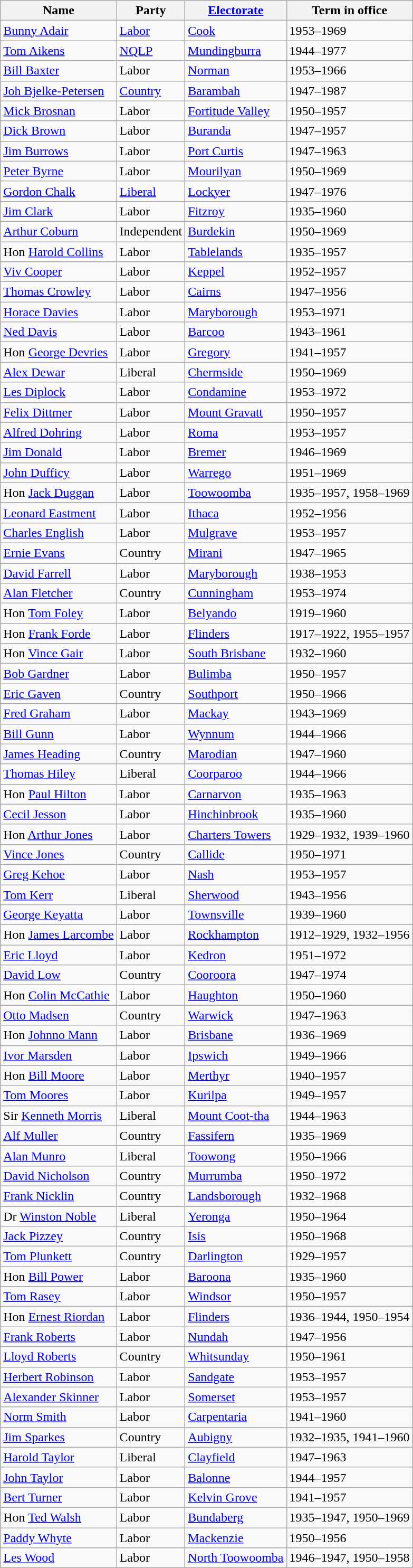<table class="wikitable sortable">
<tr>
<th>Name</th>
<th>Party</th>
<th><a href='#'>Electorate</a></th>
<th>Term in office</th>
</tr>
<tr>
<td><a href='#'>Bunny Adair</a></td>
<td><a href='#'>Labor</a></td>
<td><a href='#'>Cook</a></td>
<td>1953–1969</td>
</tr>
<tr>
<td><a href='#'>Tom Aikens</a></td>
<td><a href='#'>NQLP</a></td>
<td><a href='#'>Mundingburra</a></td>
<td>1944–1977</td>
</tr>
<tr>
<td><a href='#'>Bill Baxter</a></td>
<td>Labor</td>
<td><a href='#'>Norman</a></td>
<td>1953–1966</td>
</tr>
<tr>
<td><a href='#'>Joh Bjelke-Petersen</a></td>
<td><a href='#'>Country</a></td>
<td><a href='#'>Barambah</a></td>
<td>1947–1987</td>
</tr>
<tr>
<td><a href='#'>Mick Brosnan</a></td>
<td>Labor</td>
<td><a href='#'>Fortitude Valley</a></td>
<td>1950–1957</td>
</tr>
<tr>
<td><a href='#'>Dick Brown</a></td>
<td>Labor</td>
<td><a href='#'>Buranda</a></td>
<td>1947–1957</td>
</tr>
<tr>
<td><a href='#'>Jim Burrows</a></td>
<td>Labor</td>
<td><a href='#'>Port Curtis</a></td>
<td>1947–1963</td>
</tr>
<tr>
<td><a href='#'>Peter Byrne</a></td>
<td>Labor</td>
<td><a href='#'>Mourilyan</a></td>
<td>1950–1969</td>
</tr>
<tr>
<td><a href='#'>Gordon Chalk</a></td>
<td><a href='#'>Liberal</a></td>
<td><a href='#'>Lockyer</a></td>
<td>1947–1976</td>
</tr>
<tr>
<td><a href='#'>Jim Clark</a></td>
<td>Labor</td>
<td><a href='#'>Fitzroy</a></td>
<td>1935–1960</td>
</tr>
<tr>
<td><a href='#'>Arthur Coburn</a></td>
<td>Independent</td>
<td><a href='#'>Burdekin</a></td>
<td>1950–1969</td>
</tr>
<tr>
<td>Hon <a href='#'>Harold Collins</a></td>
<td>Labor</td>
<td><a href='#'>Tablelands</a></td>
<td>1935–1957</td>
</tr>
<tr>
<td><a href='#'>Viv Cooper</a></td>
<td>Labor</td>
<td><a href='#'>Keppel</a></td>
<td>1952–1957</td>
</tr>
<tr>
<td><a href='#'>Thomas Crowley</a></td>
<td>Labor</td>
<td><a href='#'>Cairns</a></td>
<td>1947–1956</td>
</tr>
<tr>
<td><a href='#'>Horace Davies</a></td>
<td>Labor</td>
<td><a href='#'>Maryborough</a></td>
<td>1953–1971</td>
</tr>
<tr>
<td><a href='#'>Ned Davis</a></td>
<td>Labor</td>
<td><a href='#'>Barcoo</a></td>
<td>1943–1961</td>
</tr>
<tr>
<td>Hon <a href='#'>George Devries</a></td>
<td>Labor</td>
<td><a href='#'>Gregory</a></td>
<td>1941–1957</td>
</tr>
<tr>
<td><a href='#'>Alex Dewar</a></td>
<td>Liberal</td>
<td><a href='#'>Chermside</a></td>
<td>1950–1969</td>
</tr>
<tr>
<td><a href='#'>Les Diplock</a></td>
<td>Labor</td>
<td><a href='#'>Condamine</a></td>
<td>1953–1972</td>
</tr>
<tr>
<td><a href='#'>Felix Dittmer</a></td>
<td>Labor</td>
<td><a href='#'>Mount Gravatt</a></td>
<td>1950–1957</td>
</tr>
<tr>
<td><a href='#'>Alfred Dohring</a></td>
<td>Labor</td>
<td><a href='#'>Roma</a></td>
<td>1953–1957</td>
</tr>
<tr>
<td><a href='#'>Jim Donald</a></td>
<td>Labor</td>
<td><a href='#'>Bremer</a></td>
<td>1946–1969</td>
</tr>
<tr>
<td><a href='#'>John Dufficy</a></td>
<td>Labor</td>
<td><a href='#'>Warrego</a></td>
<td>1951–1969</td>
</tr>
<tr>
<td>Hon <a href='#'>Jack Duggan</a></td>
<td>Labor</td>
<td><a href='#'>Toowoomba</a></td>
<td>1935–1957, 1958–1969</td>
</tr>
<tr>
<td><a href='#'>Leonard Eastment</a></td>
<td>Labor</td>
<td><a href='#'>Ithaca</a></td>
<td>1952–1956</td>
</tr>
<tr>
<td><a href='#'>Charles English</a></td>
<td>Labor</td>
<td><a href='#'>Mulgrave</a></td>
<td>1953–1957</td>
</tr>
<tr>
<td><a href='#'>Ernie Evans</a></td>
<td>Country</td>
<td><a href='#'>Mirani</a></td>
<td>1947–1965</td>
</tr>
<tr>
<td><a href='#'>David Farrell</a></td>
<td>Labor</td>
<td><a href='#'>Maryborough</a></td>
<td>1938–1953</td>
</tr>
<tr>
<td><a href='#'>Alan Fletcher</a></td>
<td>Country</td>
<td><a href='#'>Cunningham</a></td>
<td>1953–1974</td>
</tr>
<tr>
<td>Hon <a href='#'>Tom Foley</a></td>
<td>Labor</td>
<td><a href='#'>Belyando</a></td>
<td>1919–1960</td>
</tr>
<tr>
<td>Hon <a href='#'>Frank Forde</a></td>
<td>Labor</td>
<td><a href='#'>Flinders</a></td>
<td>1917–1922, 1955–1957</td>
</tr>
<tr>
<td>Hon <a href='#'>Vince Gair</a></td>
<td>Labor</td>
<td><a href='#'>South Brisbane</a></td>
<td>1932–1960</td>
</tr>
<tr>
<td><a href='#'>Bob Gardner</a></td>
<td>Labor</td>
<td><a href='#'>Bulimba</a></td>
<td>1950–1957</td>
</tr>
<tr>
<td><a href='#'>Eric Gaven</a></td>
<td>Country</td>
<td><a href='#'>Southport</a></td>
<td>1950–1966</td>
</tr>
<tr>
<td><a href='#'>Fred Graham</a></td>
<td>Labor</td>
<td><a href='#'>Mackay</a></td>
<td>1943–1969</td>
</tr>
<tr>
<td><a href='#'>Bill Gunn</a></td>
<td>Labor</td>
<td><a href='#'>Wynnum</a></td>
<td>1944–1966</td>
</tr>
<tr>
<td><a href='#'>James Heading</a></td>
<td>Country</td>
<td><a href='#'>Marodian</a></td>
<td>1947–1960</td>
</tr>
<tr>
<td><a href='#'>Thomas Hiley</a></td>
<td>Liberal</td>
<td><a href='#'>Coorparoo</a></td>
<td>1944–1966</td>
</tr>
<tr>
<td>Hon <a href='#'>Paul Hilton</a></td>
<td>Labor</td>
<td><a href='#'>Carnarvon</a></td>
<td>1935–1963</td>
</tr>
<tr>
<td><a href='#'>Cecil Jesson</a></td>
<td>Labor</td>
<td><a href='#'>Hinchinbrook</a></td>
<td>1935–1960</td>
</tr>
<tr>
<td>Hon <a href='#'>Arthur Jones</a></td>
<td>Labor</td>
<td><a href='#'>Charters Towers</a></td>
<td>1929–1932, 1939–1960</td>
</tr>
<tr>
<td><a href='#'>Vince Jones</a></td>
<td>Country</td>
<td><a href='#'>Callide</a></td>
<td>1950–1971</td>
</tr>
<tr>
<td><a href='#'>Greg Kehoe</a></td>
<td>Labor</td>
<td><a href='#'>Nash</a></td>
<td>1953–1957</td>
</tr>
<tr>
<td><a href='#'>Tom Kerr</a></td>
<td>Liberal</td>
<td><a href='#'>Sherwood</a></td>
<td>1943–1956</td>
</tr>
<tr>
<td><a href='#'>George Keyatta</a></td>
<td>Labor</td>
<td><a href='#'>Townsville</a></td>
<td>1939–1960</td>
</tr>
<tr>
<td>Hon <a href='#'>James Larcombe</a></td>
<td>Labor</td>
<td><a href='#'>Rockhampton</a></td>
<td>1912–1929, 1932–1956</td>
</tr>
<tr>
<td><a href='#'>Eric Lloyd</a></td>
<td>Labor</td>
<td><a href='#'>Kedron</a></td>
<td>1951–1972</td>
</tr>
<tr>
<td><a href='#'>David Low</a></td>
<td>Country</td>
<td><a href='#'>Cooroora</a></td>
<td>1947–1974</td>
</tr>
<tr>
<td>Hon <a href='#'>Colin McCathie</a></td>
<td>Labor</td>
<td><a href='#'>Haughton</a></td>
<td>1950–1960</td>
</tr>
<tr>
<td><a href='#'>Otto Madsen</a></td>
<td>Country</td>
<td><a href='#'>Warwick</a></td>
<td>1947–1963</td>
</tr>
<tr>
<td>Hon <a href='#'>Johnno Mann</a></td>
<td>Labor</td>
<td><a href='#'>Brisbane</a></td>
<td>1936–1969</td>
</tr>
<tr>
<td><a href='#'>Ivor Marsden</a></td>
<td>Labor</td>
<td><a href='#'>Ipswich</a></td>
<td>1949–1966</td>
</tr>
<tr>
<td>Hon <a href='#'>Bill Moore</a></td>
<td>Labor</td>
<td><a href='#'>Merthyr</a></td>
<td>1940–1957</td>
</tr>
<tr>
<td><a href='#'>Tom Moores</a></td>
<td>Labor</td>
<td><a href='#'>Kurilpa</a></td>
<td>1949–1957</td>
</tr>
<tr>
<td>Sir <a href='#'>Kenneth Morris</a></td>
<td>Liberal</td>
<td><a href='#'>Mount Coot-tha</a></td>
<td>1944–1963</td>
</tr>
<tr>
<td><a href='#'>Alf Muller</a></td>
<td>Country</td>
<td><a href='#'>Fassifern</a></td>
<td>1935–1969</td>
</tr>
<tr>
<td><a href='#'>Alan Munro</a></td>
<td>Liberal</td>
<td><a href='#'>Toowong</a></td>
<td>1950–1966</td>
</tr>
<tr>
<td><a href='#'>David Nicholson</a></td>
<td>Country</td>
<td><a href='#'>Murrumba</a></td>
<td>1950–1972</td>
</tr>
<tr>
<td><a href='#'>Frank Nicklin</a></td>
<td>Country</td>
<td><a href='#'>Landsborough</a></td>
<td>1932–1968</td>
</tr>
<tr>
<td>Dr <a href='#'>Winston Noble</a></td>
<td>Liberal</td>
<td><a href='#'>Yeronga</a></td>
<td>1950–1964</td>
</tr>
<tr>
<td><a href='#'>Jack Pizzey</a></td>
<td>Country</td>
<td><a href='#'>Isis</a></td>
<td>1950–1968</td>
</tr>
<tr>
<td><a href='#'>Tom Plunkett</a></td>
<td>Country</td>
<td><a href='#'>Darlington</a></td>
<td>1929–1957</td>
</tr>
<tr>
<td>Hon <a href='#'>Bill Power</a></td>
<td>Labor</td>
<td><a href='#'>Baroona</a></td>
<td>1935–1960</td>
</tr>
<tr>
<td><a href='#'>Tom Rasey</a></td>
<td>Labor</td>
<td><a href='#'>Windsor</a></td>
<td>1950–1957</td>
</tr>
<tr>
<td>Hon <a href='#'>Ernest Riordan</a></td>
<td>Labor</td>
<td><a href='#'>Flinders</a></td>
<td>1936–1944, 1950–1954</td>
</tr>
<tr>
<td><a href='#'>Frank Roberts</a></td>
<td>Labor</td>
<td><a href='#'>Nundah</a></td>
<td>1947–1956</td>
</tr>
<tr>
<td><a href='#'>Lloyd Roberts</a></td>
<td>Country</td>
<td><a href='#'>Whitsunday</a></td>
<td>1950–1961</td>
</tr>
<tr>
<td><a href='#'>Herbert Robinson</a></td>
<td>Labor</td>
<td><a href='#'>Sandgate</a></td>
<td>1953–1957</td>
</tr>
<tr>
<td><a href='#'>Alexander Skinner</a></td>
<td>Labor</td>
<td><a href='#'>Somerset</a></td>
<td>1953–1957</td>
</tr>
<tr>
<td><a href='#'>Norm Smith</a></td>
<td>Labor</td>
<td><a href='#'>Carpentaria</a></td>
<td>1941–1960</td>
</tr>
<tr>
<td><a href='#'>Jim Sparkes</a></td>
<td>Country</td>
<td><a href='#'>Aubigny</a></td>
<td>1932–1935, 1941–1960</td>
</tr>
<tr>
<td><a href='#'>Harold Taylor</a></td>
<td>Liberal</td>
<td><a href='#'>Clayfield</a></td>
<td>1947–1963</td>
</tr>
<tr>
<td><a href='#'>John Taylor</a></td>
<td>Labor</td>
<td><a href='#'>Balonne</a></td>
<td>1944–1957</td>
</tr>
<tr>
<td><a href='#'>Bert Turner</a></td>
<td>Labor</td>
<td><a href='#'>Kelvin Grove</a></td>
<td>1941–1957</td>
</tr>
<tr>
<td>Hon <a href='#'>Ted Walsh</a></td>
<td>Labor</td>
<td><a href='#'>Bundaberg</a></td>
<td>1935–1947, 1950–1969</td>
</tr>
<tr>
<td><a href='#'>Paddy Whyte</a></td>
<td>Labor</td>
<td><a href='#'>Mackenzie</a></td>
<td>1950–1956</td>
</tr>
<tr>
<td><a href='#'>Les Wood</a></td>
<td>Labor</td>
<td><a href='#'>North Toowoomba</a></td>
<td>1946–1947, 1950–1958</td>
</tr>
</table>
